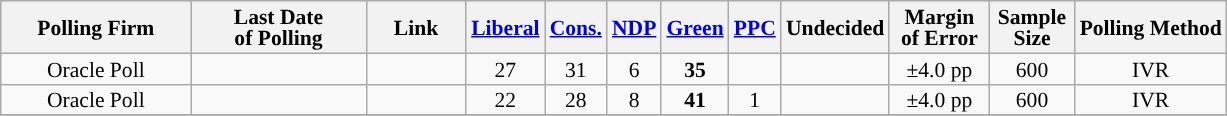<table class="wikitable sortable" style="text-align:center;font-size:90%;line-height:14px;">
<tr style="background:#e9e9e9;">
<th style="width:120px">Polling Firm</th>
<th style="width:110px">Last Date<br>of Polling</th>
<th style="width:60px" class="unsortable">Link</th>
<th style="background-color:"><a href='#'>Liberal</a></th>
<th style="background-color:"><a href='#'>Cons.</a></th>
<th style="background-color:"><a href='#'>NDP</a></th>
<th style="background-color:"><a href='#'>Green</a></th>
<th style="background-color:"><a href='#'><span>PPC</span></a></th>
<th style="background-color:">Undecided</th>
<th style="width:60px;" class=unsortable>Margin<br>of Error</th>
<th style="width:50px;" class=unsortable>Sample<br>Size</th>
<th class=unsortable>Polling Method</th>
</tr>
<tr>
<td>Oracle Poll</td>
<td></td>
<td></td>
<td>27</td>
<td>31</td>
<td>6</td>
<td><strong>35</strong></td>
<td></td>
<td></td>
<td>±4.0 pp</td>
<td>600</td>
<td>IVR</td>
</tr>
<tr>
<td>Oracle Poll</td>
<td></td>
<td></td>
<td>22</td>
<td>28</td>
<td>8</td>
<td><strong>41</strong></td>
<td>1</td>
<td></td>
<td>±4.0 pp</td>
<td>600</td>
<td>IVR</td>
</tr>
<tr>
</tr>
</table>
